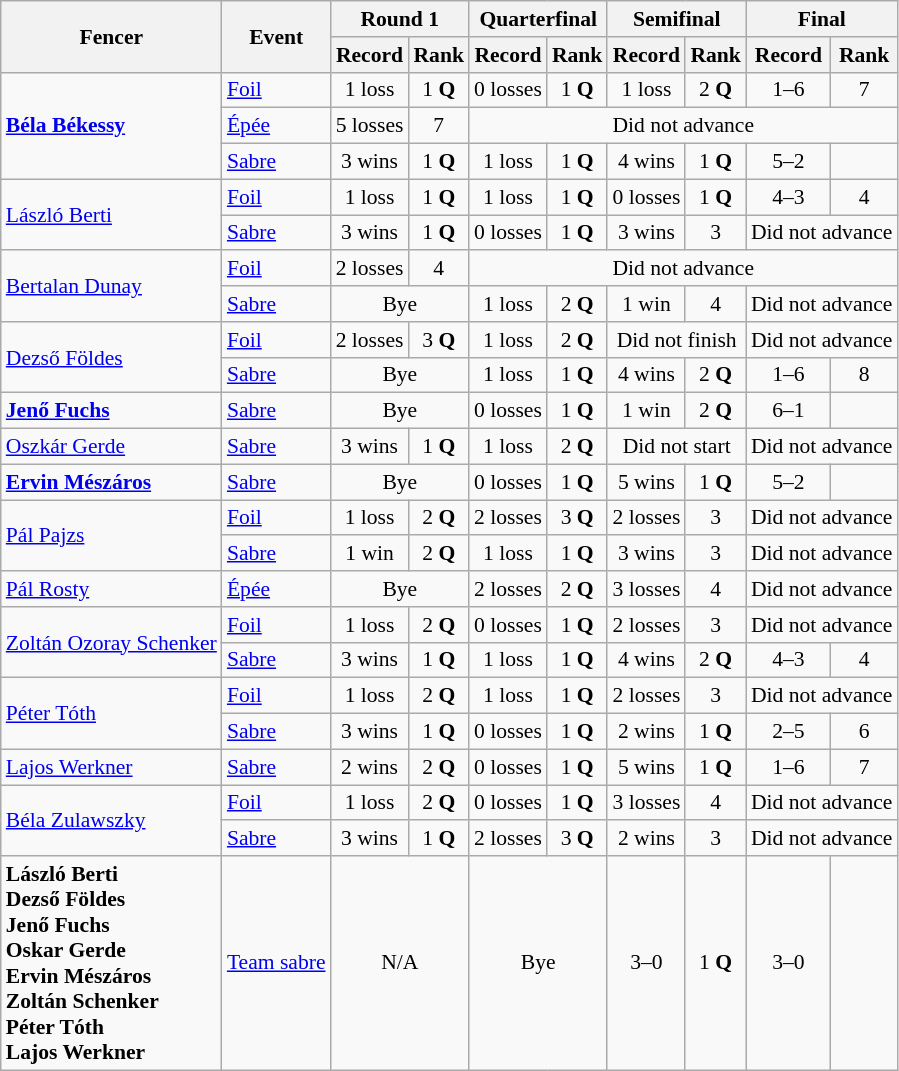<table class=wikitable style="font-size:90%">
<tr>
<th rowspan="2">Fencer</th>
<th rowspan="2">Event</th>
<th colspan="2">Round 1</th>
<th colspan="2">Quarterfinal</th>
<th colspan="2">Semifinal</th>
<th colspan="2">Final</th>
</tr>
<tr>
<th>Record</th>
<th>Rank</th>
<th>Record</th>
<th>Rank</th>
<th>Record</th>
<th>Rank</th>
<th>Record</th>
<th>Rank</th>
</tr>
<tr>
<td rowspan=3><strong><a href='#'>Béla Békessy</a></strong></td>
<td><a href='#'>Foil</a></td>
<td align=center>1 loss</td>
<td align=center>1 <strong>Q</strong></td>
<td align=center>0 losses</td>
<td align=center>1 <strong>Q</strong></td>
<td align=center>1 loss</td>
<td align=center>2 <strong>Q</strong></td>
<td align=center>1–6</td>
<td align=center>7</td>
</tr>
<tr>
<td><a href='#'>Épée</a></td>
<td align=center>5 losses</td>
<td align=center>7</td>
<td align=center colspan=6>Did not advance</td>
</tr>
<tr>
<td><a href='#'>Sabre</a></td>
<td align=center>3 wins</td>
<td align=center>1 <strong>Q</strong></td>
<td align=center>1 loss</td>
<td align=center>1 <strong>Q</strong></td>
<td align=center>4 wins</td>
<td align=center>1 <strong>Q</strong></td>
<td align=center>5–2</td>
<td align=center></td>
</tr>
<tr>
<td rowspan=2><a href='#'>László Berti</a></td>
<td><a href='#'>Foil</a></td>
<td align=center>1 loss</td>
<td align=center>1 <strong>Q</strong></td>
<td align=center>1 loss</td>
<td align=center>1 <strong>Q</strong></td>
<td align=center>0 losses</td>
<td align=center>1 <strong>Q</strong></td>
<td align=center>4–3</td>
<td align=center>4</td>
</tr>
<tr>
<td><a href='#'>Sabre</a></td>
<td align=center>3 wins</td>
<td align=center>1 <strong>Q</strong></td>
<td align=center>0 losses</td>
<td align=center>1 <strong>Q</strong></td>
<td align=center>3 wins</td>
<td align=center>3</td>
<td align=center colspan=2>Did not advance</td>
</tr>
<tr>
<td rowspan=2><a href='#'>Bertalan Dunay</a></td>
<td><a href='#'>Foil</a></td>
<td align=center>2 losses</td>
<td align=center>4</td>
<td align=center colspan=6>Did not advance</td>
</tr>
<tr>
<td><a href='#'>Sabre</a></td>
<td align=center colspan=2>Bye</td>
<td align=center>1 loss</td>
<td align=center>2 <strong>Q</strong></td>
<td align=center>1 win</td>
<td align=center>4</td>
<td align=center colspan=2>Did not advance</td>
</tr>
<tr>
<td rowspan=2><a href='#'>Dezső Földes</a></td>
<td><a href='#'>Foil</a></td>
<td align=center>2 losses</td>
<td align=center>3 <strong>Q</strong></td>
<td align=center>1 loss</td>
<td align=center>2 <strong>Q</strong></td>
<td align=center colspan=2>Did not finish</td>
<td align=center colspan=2>Did not advance</td>
</tr>
<tr>
<td><a href='#'>Sabre</a></td>
<td align=center colspan=2>Bye</td>
<td align=center>1 loss</td>
<td align=center>1 <strong>Q</strong></td>
<td align=center>4 wins</td>
<td align=center>2 <strong>Q</strong></td>
<td align=center>1–6</td>
<td align=center>8</td>
</tr>
<tr>
<td><strong><a href='#'>Jenő Fuchs</a></strong></td>
<td><a href='#'>Sabre</a></td>
<td align=center colspan=2>Bye</td>
<td align=center>0 losses</td>
<td align=center>1 <strong>Q</strong></td>
<td align=center>1 win</td>
<td align=center>2 <strong>Q</strong></td>
<td align=center>6–1</td>
<td align=center></td>
</tr>
<tr>
<td><a href='#'>Oszkár Gerde</a></td>
<td><a href='#'>Sabre</a></td>
<td align=center>3 wins</td>
<td align=center>1 <strong>Q</strong></td>
<td align=center>1 loss</td>
<td align=center>2 <strong>Q</strong></td>
<td align=center colspan=2>Did not start</td>
<td align=center colspan=2>Did not advance</td>
</tr>
<tr>
<td><strong><a href='#'>Ervin Mészáros</a></strong></td>
<td><a href='#'>Sabre</a></td>
<td align=center colspan=2>Bye</td>
<td align=center>0 losses</td>
<td align=center>1 <strong>Q</strong></td>
<td align=center>5 wins</td>
<td align=center>1 <strong>Q</strong></td>
<td align=center>5–2</td>
<td align=center></td>
</tr>
<tr>
<td rowspan=2><a href='#'>Pál Pajzs</a></td>
<td><a href='#'>Foil</a></td>
<td align=center>1 loss</td>
<td align=center>2 <strong>Q</strong></td>
<td align=center>2 losses</td>
<td align=center>3 <strong>Q</strong></td>
<td align=center>2 losses</td>
<td align=center>3</td>
<td align=center colspan=2>Did not advance</td>
</tr>
<tr>
<td><a href='#'>Sabre</a></td>
<td align=center>1 win</td>
<td align=center>2 <strong>Q</strong></td>
<td align=center>1 loss</td>
<td align=center>1 <strong>Q</strong></td>
<td align=center>3 wins</td>
<td align=center>3</td>
<td align=center colspan=2>Did not advance</td>
</tr>
<tr>
<td><a href='#'>Pál Rosty</a></td>
<td><a href='#'>Épée</a></td>
<td align=center colspan=2>Bye</td>
<td align=center>2 losses</td>
<td align=center>2 <strong>Q</strong></td>
<td align=center>3 losses</td>
<td align=center>4</td>
<td align=center colspan=2>Did not advance</td>
</tr>
<tr>
<td rowspan=2><a href='#'>Zoltán Ozoray Schenker</a></td>
<td><a href='#'>Foil</a></td>
<td align=center>1 loss</td>
<td align=center>2 <strong>Q</strong></td>
<td align=center>0 losses</td>
<td align=center>1 <strong>Q</strong></td>
<td align=center>2 losses</td>
<td align=center>3</td>
<td align=center colspan=2>Did not advance</td>
</tr>
<tr>
<td><a href='#'>Sabre</a></td>
<td align=center>3 wins</td>
<td align=center>1 <strong>Q</strong></td>
<td align=center>1 loss</td>
<td align=center>1 <strong>Q</strong></td>
<td align=center>4 wins</td>
<td align=center>2 <strong>Q</strong></td>
<td align=center>4–3</td>
<td align=center>4</td>
</tr>
<tr>
<td rowspan=2><a href='#'>Péter Tóth</a></td>
<td><a href='#'>Foil</a></td>
<td align=center>1 loss</td>
<td align=center>2 <strong>Q</strong></td>
<td align=center>1 loss</td>
<td align=center>1 <strong>Q</strong></td>
<td align=center>2 losses</td>
<td align=center>3</td>
<td align=center colspan=2>Did not advance</td>
</tr>
<tr>
<td><a href='#'>Sabre</a></td>
<td align=center>3 wins</td>
<td align=center>1 <strong>Q</strong></td>
<td align=center>0 losses</td>
<td align=center>1 <strong>Q</strong></td>
<td align=center>2 wins</td>
<td align=center>1 <strong>Q</strong></td>
<td align=center>2–5</td>
<td align=center>6</td>
</tr>
<tr>
<td><a href='#'>Lajos Werkner</a></td>
<td><a href='#'>Sabre</a></td>
<td align=center>2 wins</td>
<td align=center>2 <strong>Q</strong></td>
<td align=center>0 losses</td>
<td align=center>1 <strong>Q</strong></td>
<td align=center>5 wins</td>
<td align=center>1 <strong>Q</strong></td>
<td align=center>1–6</td>
<td align=center>7</td>
</tr>
<tr>
<td rowspan=2><a href='#'>Béla Zulawszky</a></td>
<td><a href='#'>Foil</a></td>
<td align=center>1 loss</td>
<td align=center>2 <strong>Q</strong></td>
<td align=center>0 losses</td>
<td align=center>1 <strong>Q</strong></td>
<td align=center>3 losses</td>
<td align=center>4</td>
<td align=center colspan=2>Did not advance</td>
</tr>
<tr>
<td><a href='#'>Sabre</a></td>
<td align=center>3 wins</td>
<td align=center>1 <strong>Q</strong></td>
<td align=center>2 losses</td>
<td align=center>3 <strong>Q</strong></td>
<td align=center>2 wins</td>
<td align=center>3</td>
<td align=center colspan=2>Did not advance</td>
</tr>
<tr>
<td><strong>László Berti <br> Dezső Földes <br> Jenő Fuchs <br> Oskar Gerde <br> Ervin Mészáros <br> Zoltán Schenker <br> Péter Tóth <br> Lajos Werkner</strong></td>
<td><a href='#'>Team sabre</a></td>
<td align=center colspan=2>N/A</td>
<td align=center colspan=2>Bye</td>
<td align=center>3–0</td>
<td align=center>1 <strong>Q</strong></td>
<td align=center>3–0</td>
<td align=center></td>
</tr>
</table>
